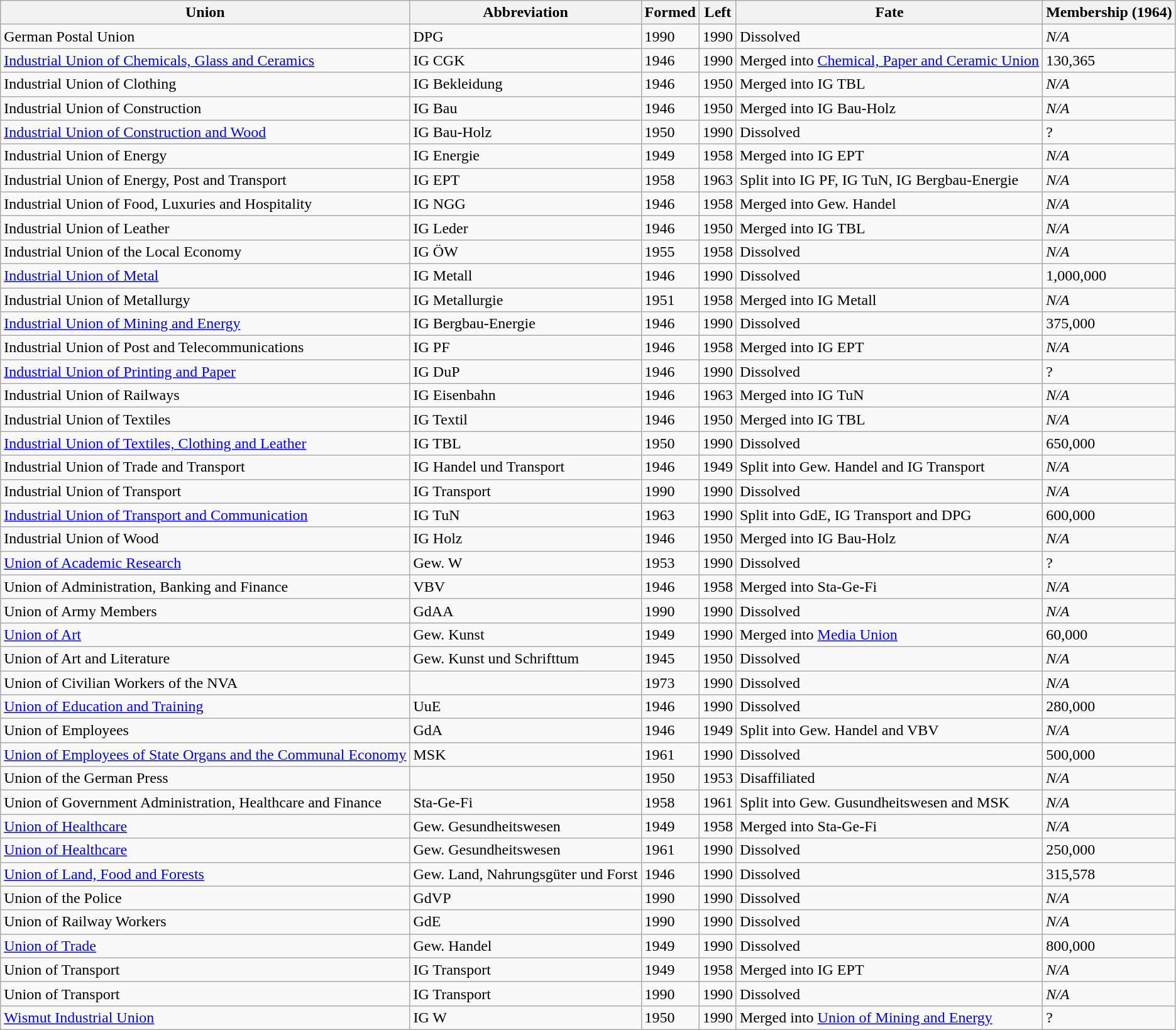<table class="wikitable sortable">
<tr>
<th>Union</th>
<th>Abbreviation</th>
<th>Formed</th>
<th>Left</th>
<th>Fate</th>
<th>Membership (1964)</th>
</tr>
<tr>
<td>German Postal Union</td>
<td>DPG</td>
<td>1990</td>
<td>1990</td>
<td>Dissolved</td>
<td><em>N/A</em></td>
</tr>
<tr>
<td><a href='#'>Industrial Union of Chemicals, Glass and Ceramics</a></td>
<td>IG CGK</td>
<td>1946</td>
<td>1990</td>
<td>Merged into <a href='#'>Chemical, Paper and Ceramic Union</a></td>
<td>130,365</td>
</tr>
<tr>
<td>Industrial Union of Clothing</td>
<td>IG Bekleidung</td>
<td>1946</td>
<td>1950</td>
<td>Merged into IG TBL</td>
<td><em>N/A</em></td>
</tr>
<tr>
<td>Industrial Union of Construction</td>
<td>IG Bau</td>
<td>1946</td>
<td>1950</td>
<td>Merged into IG Bau-Holz</td>
<td><em>N/A</em></td>
</tr>
<tr>
<td><a href='#'>Industrial Union of Construction and Wood</a></td>
<td>IG Bau-Holz</td>
<td>1950</td>
<td>1990</td>
<td>Dissolved</td>
<td>?</td>
</tr>
<tr>
<td>Industrial Union of Energy</td>
<td>IG Energie</td>
<td>1949</td>
<td>1958</td>
<td>Merged into IG EPT</td>
<td><em>N/A</em></td>
</tr>
<tr>
<td>Industrial Union of Energy, Post and Transport</td>
<td>IG EPT</td>
<td>1958</td>
<td>1963</td>
<td>Split into IG PF, IG TuN, IG Bergbau-Energie</td>
<td><em>N/A</em></td>
</tr>
<tr>
<td>Industrial Union of Food, Luxuries and Hospitality</td>
<td>IG NGG</td>
<td>1946</td>
<td>1958</td>
<td>Merged into Gew. Handel</td>
<td><em>N/A</em></td>
</tr>
<tr>
<td>Industrial Union of Leather</td>
<td>IG Leder</td>
<td>1946</td>
<td>1950</td>
<td>Merged into IG TBL</td>
<td><em>N/A</em></td>
</tr>
<tr>
<td>Industrial Union of the Local Economy</td>
<td>IG ÖW</td>
<td>1955</td>
<td>1958</td>
<td>Dissolved</td>
<td><em>N/A</em></td>
</tr>
<tr>
<td><a href='#'>Industrial Union of Metal</a></td>
<td>IG Metall</td>
<td>1946</td>
<td>1990</td>
<td>Dissolved</td>
<td>1,000,000</td>
</tr>
<tr>
<td>Industrial Union of Metallurgy</td>
<td>IG Metallurgie</td>
<td>1951</td>
<td>1958</td>
<td>Merged into IG Metall</td>
<td><em>N/A</em></td>
</tr>
<tr>
<td><a href='#'>Industrial Union of Mining and Energy</a></td>
<td>IG Bergbau-Energie</td>
<td>1946</td>
<td>1990</td>
<td>Dissolved</td>
<td>375,000</td>
</tr>
<tr>
<td>Industrial Union of Post and Telecommunications</td>
<td>IG PF</td>
<td>1946</td>
<td>1958</td>
<td>Merged into IG EPT</td>
<td><em>N/A</em></td>
</tr>
<tr>
<td><a href='#'>Industrial Union of Printing and Paper</a></td>
<td>IG DuP</td>
<td>1946</td>
<td>1990</td>
<td>Dissolved</td>
<td>?</td>
</tr>
<tr>
<td>Industrial Union of Railways</td>
<td>IG Eisenbahn</td>
<td>1946</td>
<td>1963</td>
<td>Merged into IG TuN</td>
<td><em>N/A</em></td>
</tr>
<tr>
<td>Industrial Union of Textiles</td>
<td>IG Textil</td>
<td>1946</td>
<td>1950</td>
<td>Merged into IG TBL</td>
<td><em>N/A</em></td>
</tr>
<tr>
<td><a href='#'>Industrial Union of Textiles, Clothing and Leather</a></td>
<td>IG TBL</td>
<td>1950</td>
<td>1990</td>
<td>Dissolved</td>
<td>650,000</td>
</tr>
<tr>
<td>Industrial Union of Trade and Transport</td>
<td>IG Handel und Transport</td>
<td>1946</td>
<td>1949</td>
<td>Split into Gew. Handel and IG Transport</td>
<td><em>N/A</em></td>
</tr>
<tr>
<td>Industrial Union of Transport</td>
<td>IG Transport</td>
<td>1990</td>
<td>1990</td>
<td>Dissolved</td>
<td><em>N/A</em></td>
</tr>
<tr>
<td><a href='#'>Industrial Union of Transport and Communication</a></td>
<td>IG TuN</td>
<td>1963</td>
<td>1990</td>
<td>Split into GdE, IG Transport and DPG</td>
<td>600,000</td>
</tr>
<tr>
<td>Industrial Union of Wood</td>
<td>IG Holz</td>
<td>1946</td>
<td>1950</td>
<td>Merged into IG Bau-Holz</td>
<td><em>N/A</em></td>
</tr>
<tr>
<td><a href='#'>Union of Academic Research</a></td>
<td>Gew. W</td>
<td>1953</td>
<td>1990</td>
<td>Dissolved</td>
<td>?</td>
</tr>
<tr>
<td>Union of Administration, Banking and Finance</td>
<td>VBV</td>
<td>1946</td>
<td>1958</td>
<td>Merged into Sta-Ge-Fi</td>
<td><em>N/A</em></td>
</tr>
<tr>
<td>Union of Army Members</td>
<td>GdAA</td>
<td>1990</td>
<td>1990</td>
<td>Dissolved</td>
<td><em>N/A</em></td>
</tr>
<tr>
<td><a href='#'>Union of Art</a></td>
<td>Gew. Kunst</td>
<td>1949</td>
<td>1990</td>
<td>Merged into <a href='#'>Media Union</a></td>
<td>60,000</td>
</tr>
<tr>
<td>Union of Art and Literature</td>
<td>Gew. Kunst und Schrifttum</td>
<td>1945</td>
<td>1950</td>
<td>Dissolved</td>
<td><em>N/A</em></td>
</tr>
<tr>
<td>Union of Civilian Workers of the NVA</td>
<td></td>
<td>1973</td>
<td>1990</td>
<td>Dissolved</td>
<td><em>N/A</em></td>
</tr>
<tr>
<td><a href='#'>Union of Education and Training</a></td>
<td>UuE</td>
<td>1946</td>
<td>1990</td>
<td>Dissolved</td>
<td>280,000</td>
</tr>
<tr>
<td>Union of Employees</td>
<td>GdA</td>
<td>1946</td>
<td>1949</td>
<td>Split into Gew. Handel and VBV</td>
<td><em>N/A</em></td>
</tr>
<tr>
<td><a href='#'>Union of Employees of State Organs and the Communal Economy</a></td>
<td>MSK</td>
<td>1961</td>
<td>1990</td>
<td>Dissolved</td>
<td>500,000</td>
</tr>
<tr>
<td>Union of the German Press</td>
<td></td>
<td>1950</td>
<td>1953</td>
<td>Disaffiliated</td>
<td><em>N/A</em></td>
</tr>
<tr>
<td>Union of Government Administration, Healthcare and Finance</td>
<td>Sta-Ge-Fi</td>
<td>1958</td>
<td>1961</td>
<td>Split into Gew. Gusundheitswesen and MSK</td>
<td><em>N/A</em></td>
</tr>
<tr>
<td><a href='#'>Union of Healthcare</a></td>
<td>Gew. Gesundheitswesen</td>
<td>1949</td>
<td>1958</td>
<td>Merged into Sta-Ge-Fi</td>
<td><em>N/A</em></td>
</tr>
<tr>
<td><a href='#'>Union of Healthcare</a></td>
<td>Gew. Gesundheitswesen</td>
<td>1961</td>
<td>1990</td>
<td>Dissolved</td>
<td>250,000</td>
</tr>
<tr>
<td><a href='#'>Union of Land, Food and Forests</a></td>
<td>Gew. Land, Nahrungsgüter und Forst</td>
<td>1946</td>
<td>1990</td>
<td>Dissolved</td>
<td>315,578</td>
</tr>
<tr>
<td>Union of the Police</td>
<td>GdVP</td>
<td>1990</td>
<td>1990</td>
<td>Dissolved</td>
<td><em>N/A</em></td>
</tr>
<tr>
<td>Union of Railway Workers</td>
<td>GdE</td>
<td>1990</td>
<td>1990</td>
<td>Dissolved</td>
<td><em>N/A</em></td>
</tr>
<tr>
<td><a href='#'>Union of Trade</a></td>
<td>Gew. Handel</td>
<td>1949</td>
<td>1990</td>
<td>Dissolved</td>
<td>800,000</td>
</tr>
<tr>
<td>Union of Transport</td>
<td>IG Transport</td>
<td>1949</td>
<td>1958</td>
<td>Merged into IG EPT</td>
<td><em>N/A</em></td>
</tr>
<tr>
<td>Union of Transport</td>
<td>IG Transport</td>
<td>1990</td>
<td>1990</td>
<td>Dissolved</td>
<td><em>N/A</em></td>
</tr>
<tr>
<td><a href='#'>Wismut Industrial Union</a></td>
<td>IG W</td>
<td>1950</td>
<td>1990</td>
<td>Merged into <a href='#'>Union of Mining and Energy</a></td>
<td>?</td>
</tr>
</table>
